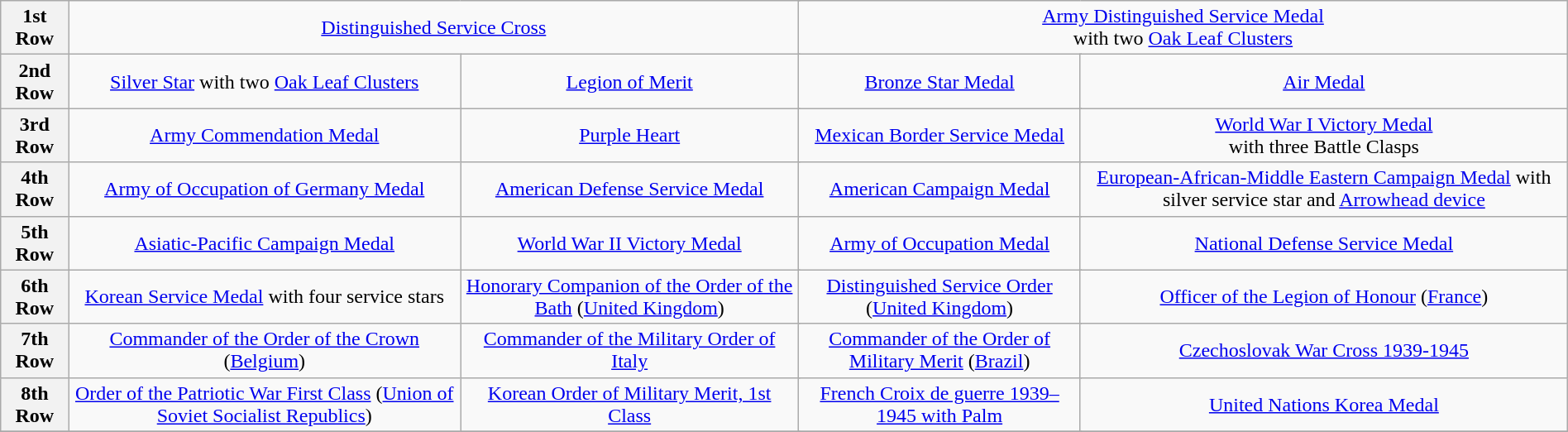<table class="wikitable" style="margin:1em auto; text-align:center;">
<tr>
<th>1st Row</th>
<td colspan="8"><a href='#'>Distinguished Service Cross</a></td>
<td colspan="8"><a href='#'>Army Distinguished Service Medal</a> <br>with two <a href='#'>Oak Leaf Clusters</a></td>
</tr>
<tr>
<th>2nd Row</th>
<td colspan="4"><a href='#'>Silver Star</a> with two <a href='#'>Oak Leaf Clusters</a></td>
<td colspan="4"><a href='#'>Legion of Merit</a></td>
<td colspan="4"><a href='#'>Bronze Star Medal</a></td>
<td colspan="4"><a href='#'>Air Medal</a></td>
</tr>
<tr>
<th>3rd Row</th>
<td colspan="4"><a href='#'>Army Commendation Medal</a></td>
<td colspan="4"><a href='#'>Purple Heart</a></td>
<td colspan="4"><a href='#'>Mexican Border Service Medal</a></td>
<td colspan="4"><a href='#'>World War I Victory Medal</a> <br>with three Battle Clasps</td>
</tr>
<tr>
<th>4th Row</th>
<td colspan="4"><a href='#'>Army of Occupation of Germany Medal</a></td>
<td colspan="4"><a href='#'>American Defense Service Medal</a></td>
<td colspan="4"><a href='#'>American Campaign Medal</a></td>
<td colspan="4"><a href='#'>European-African-Middle Eastern Campaign Medal</a> with silver service star and <a href='#'>Arrowhead device</a></td>
</tr>
<tr>
<th>5th Row</th>
<td colspan="4"><a href='#'>Asiatic-Pacific Campaign Medal</a></td>
<td colspan="4"><a href='#'>World War II Victory Medal</a></td>
<td colspan="4"><a href='#'>Army of Occupation Medal</a></td>
<td colspan="4"><a href='#'>National Defense Service Medal</a></td>
</tr>
<tr>
<th>6th Row</th>
<td colspan="4"><a href='#'>Korean Service Medal</a> with four service stars</td>
<td colspan="4"><a href='#'>Honorary Companion of the Order of the Bath</a> (<a href='#'>United Kingdom</a>)</td>
<td colspan="4"><a href='#'>Distinguished Service Order</a> (<a href='#'>United Kingdom</a>)</td>
<td colspan="4"><a href='#'>Officer of the Legion of Honour</a> (<a href='#'>France</a>)</td>
</tr>
<tr>
<th>7th Row</th>
<td colspan="4"><a href='#'>Commander of the Order of the Crown</a> (<a href='#'>Belgium</a>)</td>
<td colspan="4"><a href='#'>Commander of the Military Order of Italy</a></td>
<td colspan="4"><a href='#'>Commander of the Order of Military Merit</a> (<a href='#'>Brazil</a>)</td>
<td colspan="4"><a href='#'>Czechoslovak War Cross 1939-1945</a></td>
</tr>
<tr>
<th>8th Row</th>
<td colspan="4"><a href='#'>Order of the Patriotic War First Class</a> (<a href='#'>Union of Soviet Socialist Republics</a>)</td>
<td colspan="4"><a href='#'>Korean Order of Military Merit, 1st Class</a></td>
<td colspan="4"><a href='#'>French Croix de guerre 1939–1945 with Palm</a></td>
<td colspan="4"><a href='#'>United Nations Korea Medal</a></td>
</tr>
<tr>
</tr>
</table>
